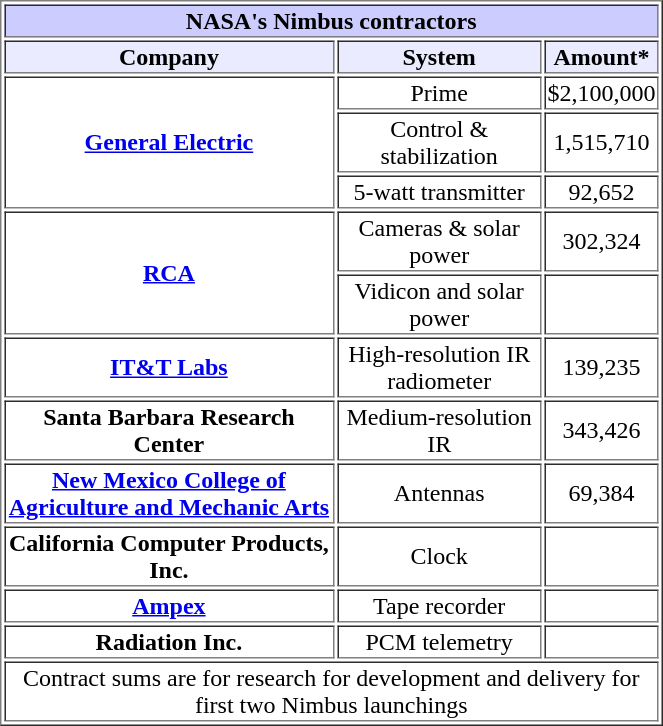<table class="simple" style="width: 35%; margin-left:0.5em; text-align: center" border="1" align="right">
<tr bgcolor="#CCF">
<th colspan="3">NASA's Nimbus contractors</th>
</tr>
<tr bgcolor="#EBEBFF">
<th>Company</th>
<th>System</th>
<th>Amount*</th>
</tr>
<tr>
<td rowspan="3"><strong><a href='#'>General Electric</a></strong></td>
<td>Prime</td>
<td>$2,100,000</td>
</tr>
<tr>
<td>Control & stabilization</td>
<td>1,515,710</td>
</tr>
<tr>
<td>5-watt transmitter</td>
<td>92,652</td>
</tr>
<tr>
<td rowspan="2"><strong><a href='#'>RCA</a></strong></td>
<td>Cameras & solar power</td>
<td>302,324</td>
</tr>
<tr>
<td>Vidicon and solar power</td>
<td></td>
</tr>
<tr>
<td><strong><a href='#'>IT&T Labs</a></strong></td>
<td>High-resolution IR radiometer</td>
<td>139,235</td>
</tr>
<tr>
<td><strong>Santa Barbara Research Center</strong></td>
<td>Medium-resolution IR</td>
<td>343,426</td>
</tr>
<tr>
<td><strong><a href='#'>New Mexico College of Agriculture and Mechanic Arts</a></strong></td>
<td>Antennas</td>
<td>69,384</td>
</tr>
<tr>
<td><strong>California Computer Products, Inc.</strong></td>
<td>Clock</td>
<td></td>
</tr>
<tr>
<td><strong><a href='#'>Ampex</a></strong></td>
<td>Tape recorder</td>
<td></td>
</tr>
<tr>
<td><strong>Radiation Inc.</strong></td>
<td>PCM telemetry</td>
<td></td>
</tr>
<tr>
<td colspan="3">Contract sums are for research for development and delivery for first two Nimbus launchings</td>
</tr>
</table>
